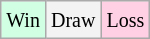<table class="wikitable">
<tr>
<td style="background-color: #d0ffe3;"><small>Win</small></td>
<td style="background-color: #f3f3f3;"><small>Draw</small></td>
<td style="background-color: #ffd0e3;"><small>Loss</small></td>
</tr>
</table>
